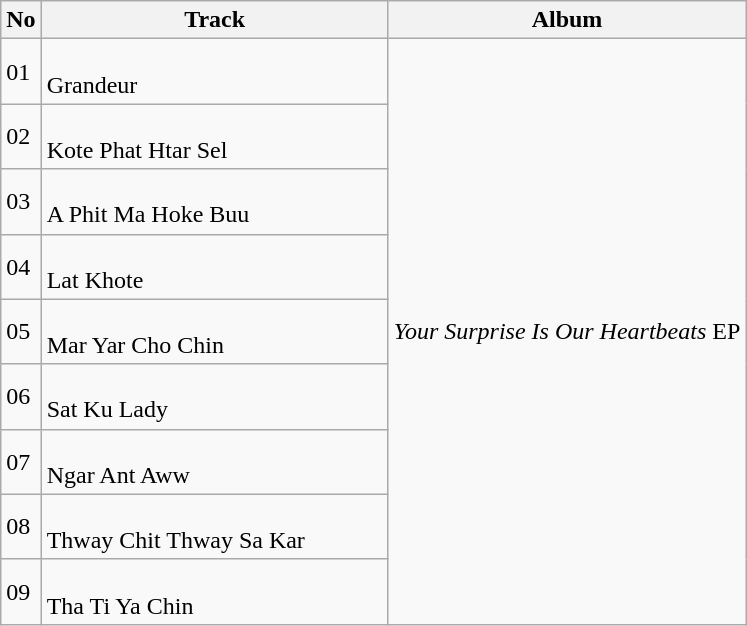<table class="wikitable">
<tr>
<th scope="col">No</th>
<th scope="col" style="width:14em;">Track</th>
<th scope="col">Album</th>
</tr>
<tr>
<td>01</td>
<td><br>Grandeur</td>
<td rowspan="9"><em>Your Surprise Is Our Heartbeats</em> EP</td>
</tr>
<tr>
<td>02</td>
<td><br>Kote Phat Htar Sel</td>
</tr>
<tr>
<td>03</td>
<td><br>A Phit Ma Hoke Buu</td>
</tr>
<tr>
<td>04</td>
<td><br>Lat Khote</td>
</tr>
<tr>
<td>05</td>
<td><br>Mar Yar Cho Chin</td>
</tr>
<tr>
<td>06</td>
<td><br>Sat Ku Lady</td>
</tr>
<tr>
<td>07</td>
<td><br>Ngar Ant Aww</td>
</tr>
<tr>
<td>08</td>
<td><br>Thway Chit Thway Sa Kar</td>
</tr>
<tr>
<td>09</td>
<td><br>Tha Ti Ya Chin</td>
</tr>
</table>
